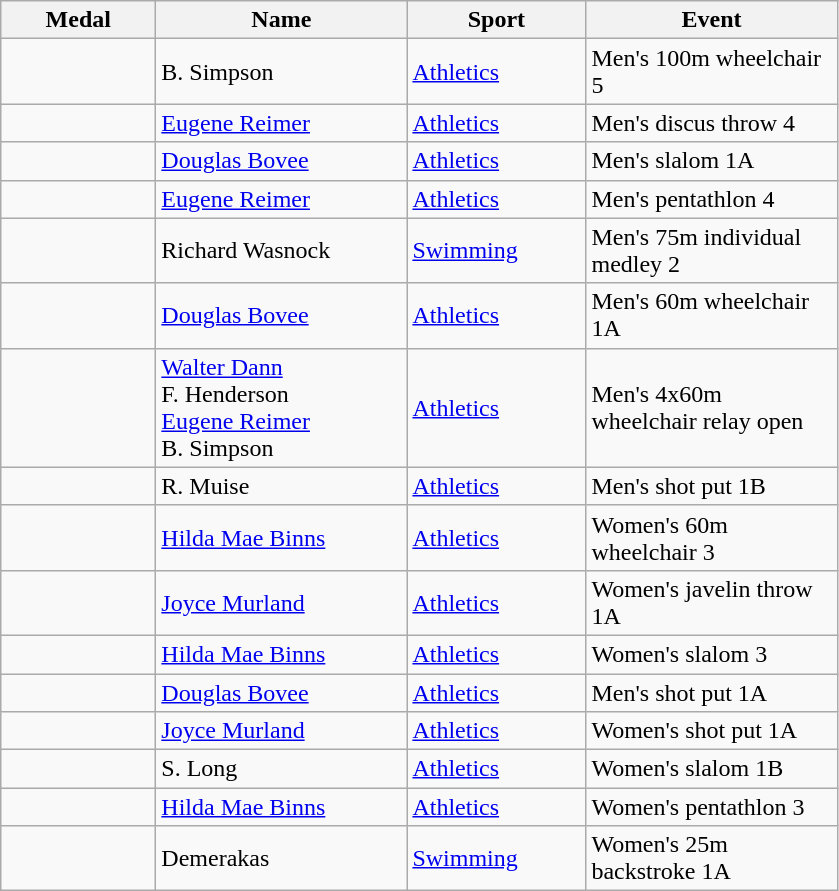<table class="wikitable">
<tr>
<th style="width:6em">Medal</th>
<th style="width:10em">Name</th>
<th style="width:7em">Sport</th>
<th style="width:10em">Event</th>
</tr>
<tr>
<td></td>
<td>B. Simpson</td>
<td><a href='#'>Athletics</a></td>
<td>Men's 100m wheelchair 5</td>
</tr>
<tr>
<td></td>
<td><a href='#'>Eugene Reimer</a></td>
<td><a href='#'>Athletics</a></td>
<td>Men's discus throw 4</td>
</tr>
<tr>
<td></td>
<td><a href='#'>Douglas Bovee</a></td>
<td><a href='#'>Athletics</a></td>
<td>Men's slalom 1A</td>
</tr>
<tr>
<td></td>
<td><a href='#'>Eugene Reimer</a></td>
<td><a href='#'>Athletics</a></td>
<td>Men's pentathlon 4</td>
</tr>
<tr>
<td></td>
<td>Richard Wasnock</td>
<td><a href='#'>Swimming</a></td>
<td>Men's 75m individual medley 2</td>
</tr>
<tr>
<td></td>
<td><a href='#'>Douglas Bovee</a></td>
<td><a href='#'>Athletics</a></td>
<td>Men's 60m wheelchair 1A</td>
</tr>
<tr>
<td></td>
<td><a href='#'>Walter Dann</a><br> F. Henderson<br> <a href='#'>Eugene Reimer</a><br> B. Simpson</td>
<td><a href='#'>Athletics</a></td>
<td>Men's 4x60m wheelchair relay open</td>
</tr>
<tr>
<td></td>
<td>R. Muise</td>
<td><a href='#'>Athletics</a></td>
<td>Men's shot put 1B</td>
</tr>
<tr>
<td></td>
<td><a href='#'>Hilda Mae Binns</a></td>
<td><a href='#'>Athletics</a></td>
<td>Women's 60m wheelchair 3</td>
</tr>
<tr>
<td></td>
<td><a href='#'>Joyce Murland</a></td>
<td><a href='#'>Athletics</a></td>
<td>Women's javelin throw 1A</td>
</tr>
<tr>
<td></td>
<td><a href='#'>Hilda Mae Binns</a></td>
<td><a href='#'>Athletics</a></td>
<td>Women's slalom 3</td>
</tr>
<tr>
<td></td>
<td><a href='#'>Douglas Bovee</a></td>
<td><a href='#'>Athletics</a></td>
<td>Men's shot put 1A</td>
</tr>
<tr>
<td></td>
<td><a href='#'>Joyce Murland</a></td>
<td><a href='#'>Athletics</a></td>
<td>Women's shot put 1A</td>
</tr>
<tr>
<td></td>
<td>S. Long</td>
<td><a href='#'>Athletics</a></td>
<td>Women's slalom 1B</td>
</tr>
<tr>
<td></td>
<td><a href='#'>Hilda Mae Binns</a></td>
<td><a href='#'>Athletics</a></td>
<td>Women's pentathlon 3</td>
</tr>
<tr>
<td></td>
<td>Demerakas</td>
<td><a href='#'>Swimming</a></td>
<td>Women's 25m backstroke 1A</td>
</tr>
</table>
